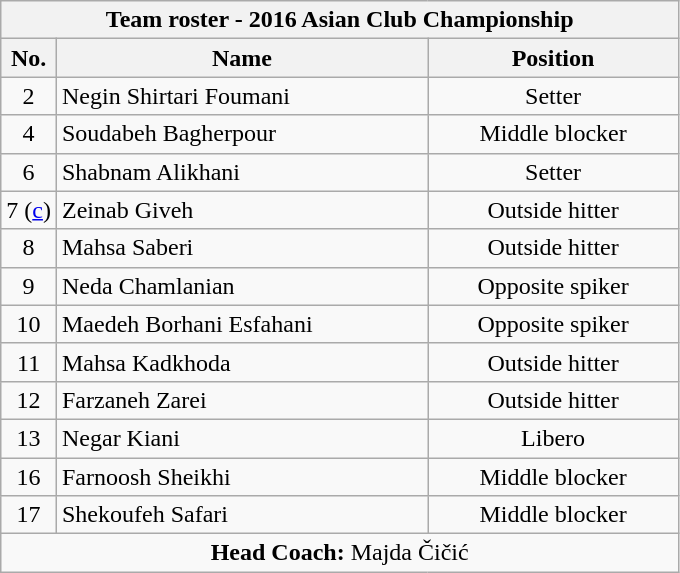<table class="wikitable collapsible collapsed" style="font-size:100%; text-align:center;">
<tr>
<th colspan=3>Team roster - 2016 Asian Club Championship</th>
</tr>
<tr>
<th>No.</th>
<th style="width:15em">Name</th>
<th style="width:10em">Position</th>
</tr>
<tr>
<td>2</td>
<td align=left> Negin Shirtari Foumani</td>
<td>Setter</td>
</tr>
<tr>
<td>4</td>
<td align=left> Soudabeh Bagherpour</td>
<td>Middle blocker</td>
</tr>
<tr>
<td>6</td>
<td align=left> Shabnam Alikhani</td>
<td>Setter</td>
</tr>
<tr>
<td>7 (<a href='#'>c</a>)</td>
<td align=left> Zeinab Giveh</td>
<td>Outside hitter</td>
</tr>
<tr>
<td>8</td>
<td align=left> Mahsa Saberi</td>
<td>Outside hitter</td>
</tr>
<tr>
<td>9</td>
<td align=left> Neda Chamlanian</td>
<td>Opposite spiker</td>
</tr>
<tr>
<td>10</td>
<td align=left> Maedeh Borhani Esfahani</td>
<td>Opposite spiker</td>
</tr>
<tr>
<td>11</td>
<td align=left> Mahsa Kadkhoda</td>
<td>Outside hitter</td>
</tr>
<tr>
<td>12</td>
<td align=left> Farzaneh Zarei</td>
<td>Outside hitter</td>
</tr>
<tr>
<td>13</td>
<td align=left> Negar Kiani</td>
<td>Libero</td>
</tr>
<tr>
<td>16</td>
<td align=left> Farnoosh Sheikhi</td>
<td>Middle blocker</td>
</tr>
<tr>
<td>17</td>
<td align=left> Shekoufeh Safari</td>
<td>Middle blocker</td>
</tr>
<tr>
<td colspan=3><strong>Head Coach:</strong>  Majda Čičić</td>
</tr>
</table>
